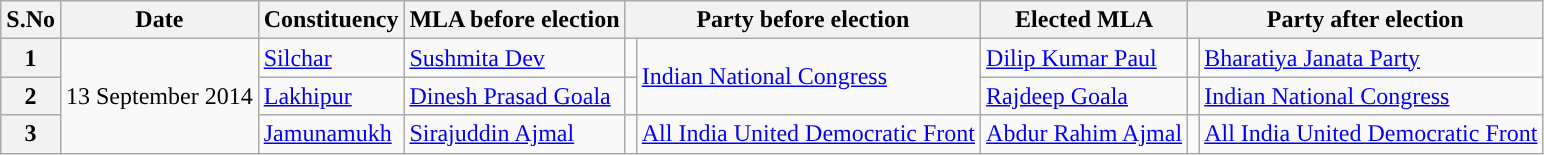<table class="wikitable sortable">
<tr>
<th>S.No</th>
<th>Date</th>
<th>Constituency</th>
<th>MLA before election</th>
<th colspan="2">Party before election</th>
<th>Elected MLA</th>
<th colspan="2">Party after election</th>
</tr>
<tr>
<th>1</th>
<td rowspan="3">13 September 2014</td>
<td><a href='#'>Silchar</a></td>
<td><a href='#'>Sushmita Dev</a></td>
<td></td>
<td rowspan="2"><a href='#'>Indian National Congress</a></td>
<td><a href='#'>Dilip Kumar Paul</a></td>
<td></td>
<td><a href='#'>Bharatiya Janata Party</a></td>
</tr>
<tr>
<th>2</th>
<td><a href='#'>Lakhipur</a></td>
<td><a href='#'>Dinesh Prasad Goala</a></td>
<td></td>
<td><a href='#'>Rajdeep Goala</a></td>
<td></td>
<td><a href='#'>Indian National Congress</a></td>
</tr>
<tr>
<th>3</th>
<td><a href='#'>Jamunamukh</a></td>
<td><a href='#'>Sirajuddin Ajmal</a></td>
<td></td>
<td><a href='#'>All India United Democratic Front</a></td>
<td><a href='#'>Abdur Rahim Ajmal</a></td>
<td></td>
<td><a href='#'>All India United Democratic Front</a></td>
</tr>
</table>
